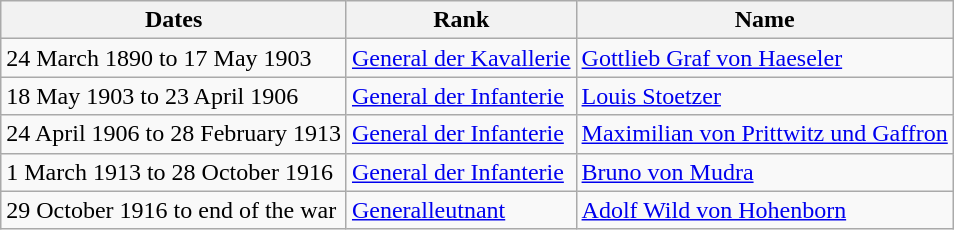<table class="wikitable">
<tr>
<th>Dates</th>
<th>Rank</th>
<th>Name</th>
</tr>
<tr>
<td>24 March 1890 to 17 May 1903</td>
<td><a href='#'>General der Kavallerie</a></td>
<td><a href='#'>Gottlieb Graf von Haeseler</a></td>
</tr>
<tr>
<td>18 May 1903 to 23 April 1906</td>
<td><a href='#'>General der Infanterie</a></td>
<td><a href='#'>Louis Stoetzer</a></td>
</tr>
<tr>
<td>24 April 1906 to 28 February 1913</td>
<td><a href='#'>General der Infanterie</a></td>
<td><a href='#'>Maximilian von Prittwitz und Gaffron</a></td>
</tr>
<tr>
<td>1 March 1913 to 28 October 1916</td>
<td><a href='#'>General der Infanterie</a></td>
<td><a href='#'>Bruno von Mudra</a></td>
</tr>
<tr>
<td>29 October 1916 to end of the war</td>
<td><a href='#'>Generalleutnant</a></td>
<td><a href='#'>Adolf Wild von Hohenborn</a></td>
</tr>
</table>
